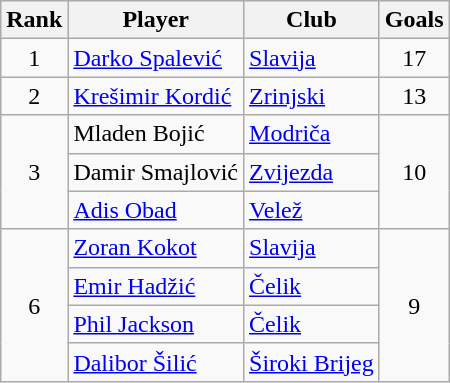<table class="wikitable" style="text-align:center">
<tr>
<th>Rank</th>
<th>Player</th>
<th>Club</th>
<th>Goals</th>
</tr>
<tr>
<td rowspan="1">1</td>
<td align="left"> <a href='#'>Darko Spalević</a></td>
<td align="left"><a href='#'>Slavija</a></td>
<td rowspan="1">17</td>
</tr>
<tr>
<td rowspan="1">2</td>
<td align="left"> <a href='#'>Krešimir Kordić</a></td>
<td align="left"><a href='#'>Zrinjski</a></td>
<td rowspan="1">13</td>
</tr>
<tr>
<td rowspan="3">3</td>
<td align="left"> Mladen Bojić</td>
<td align="left"><a href='#'>Modriča</a></td>
<td rowspan="3">10</td>
</tr>
<tr>
<td align="left"> Damir Smajlović</td>
<td align="left"><a href='#'>Zvijezda</a></td>
</tr>
<tr>
<td align="left"> <a href='#'>Adis Obad</a></td>
<td align="left"><a href='#'>Velež</a></td>
</tr>
<tr>
<td rowspan="4">6</td>
<td align="left"> <a href='#'>Zoran Kokot</a></td>
<td align="left"><a href='#'>Slavija</a></td>
<td rowspan="4">9</td>
</tr>
<tr>
<td align="left"> <a href='#'>Emir Hadžić</a></td>
<td align="left"><a href='#'>Čelik</a></td>
</tr>
<tr>
<td align="left"> <a href='#'>Phil Jackson</a></td>
<td align="left"><a href='#'>Čelik</a></td>
</tr>
<tr>
<td align="left"> <a href='#'>Dalibor Šilić</a></td>
<td align="left"><a href='#'>Široki Brijeg</a></td>
</tr>
</table>
